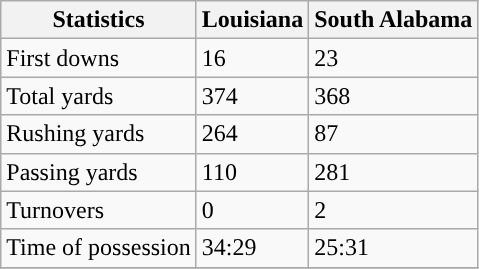<table class="wikitable">
<tr>
<th>Statistics</th>
<th>Louisiana</th>
<th>South Alabama</th>
</tr>
<tr>
<td>First downs</td>
<td>16</td>
<td>23</td>
</tr>
<tr>
<td>Total yards</td>
<td>374</td>
<td>368</td>
</tr>
<tr>
<td>Rushing yards</td>
<td>264</td>
<td>87</td>
</tr>
<tr>
<td>Passing yards</td>
<td>110</td>
<td>281</td>
</tr>
<tr>
<td>Turnovers</td>
<td>0</td>
<td>2</td>
</tr>
<tr>
<td>Time of possession</td>
<td>34:29</td>
<td>25:31</td>
</tr>
<tr>
</tr>
</table>
